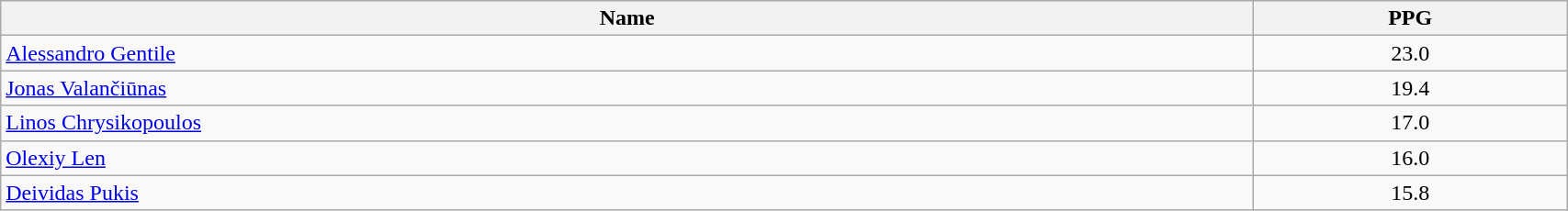<table class=wikitable width="90%">
<tr>
<th width="80%">Name</th>
<th width="20%">PPG</th>
</tr>
<tr>
<td> <a href='#'>Alessandro Gentile</a></td>
<td align=center>23.0</td>
</tr>
<tr>
<td> <a href='#'>Jonas Valančiūnas</a></td>
<td align=center>19.4</td>
</tr>
<tr>
<td> <a href='#'>Linos Chrysikopoulos</a></td>
<td align=center>17.0</td>
</tr>
<tr>
<td> <a href='#'>Olexiy Len</a></td>
<td align=center>16.0</td>
</tr>
<tr>
<td> <a href='#'>Deividas Pukis</a></td>
<td align=center>15.8</td>
</tr>
</table>
